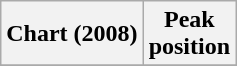<table class="wikitable plainrowheaders" style="text-align:center">
<tr>
<th scope="col">Chart (2008)</th>
<th scope="col">Peak<br>position</th>
</tr>
<tr>
</tr>
</table>
